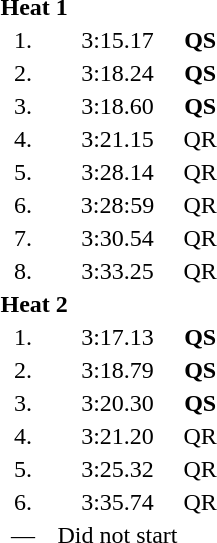<table style="text-align:center">
<tr>
<td colspan=4 align=left><strong>Heat 1</strong></td>
</tr>
<tr>
<td width=30>1.</td>
<td align=left></td>
<td width=80>3:15.17</td>
<td><strong>QS</strong></td>
</tr>
<tr>
<td>2.</td>
<td align=left></td>
<td>3:18.24</td>
<td><strong>QS</strong></td>
</tr>
<tr>
<td>3.</td>
<td align=left></td>
<td>3:18.60</td>
<td><strong>QS</strong></td>
</tr>
<tr>
<td>4.</td>
<td align=left></td>
<td>3:21.15</td>
<td>QR</td>
</tr>
<tr>
<td>5.</td>
<td align=left></td>
<td>3:28.14</td>
<td>QR</td>
</tr>
<tr>
<td>6.</td>
<td align=left></td>
<td>3:28:59</td>
<td>QR</td>
</tr>
<tr>
<td>7.</td>
<td align=left></td>
<td>3:30.54</td>
<td>QR</td>
</tr>
<tr>
<td>8.</td>
<td align=left></td>
<td>3:33.25</td>
<td>QR</td>
</tr>
<tr>
<td colspan=4 align=left><strong>Heat 2</strong></td>
</tr>
<tr>
<td>1.</td>
<td align=left></td>
<td>3:17.13</td>
<td><strong>QS</strong></td>
</tr>
<tr>
<td>2.</td>
<td align=left></td>
<td>3:18.79</td>
<td><strong>QS</strong></td>
</tr>
<tr>
<td>3.</td>
<td align=left></td>
<td>3:20.30</td>
<td><strong>QS</strong></td>
</tr>
<tr>
<td>4.</td>
<td align=left></td>
<td>3:21.20</td>
<td>QR</td>
</tr>
<tr>
<td>5.</td>
<td align=left></td>
<td>3:25.32</td>
<td>QR</td>
</tr>
<tr>
<td>6.</td>
<td align=left></td>
<td>3:35.74</td>
<td>QR</td>
</tr>
<tr>
<td>—</td>
<td align=left></td>
<td>Did not start</td>
<td></td>
</tr>
</table>
